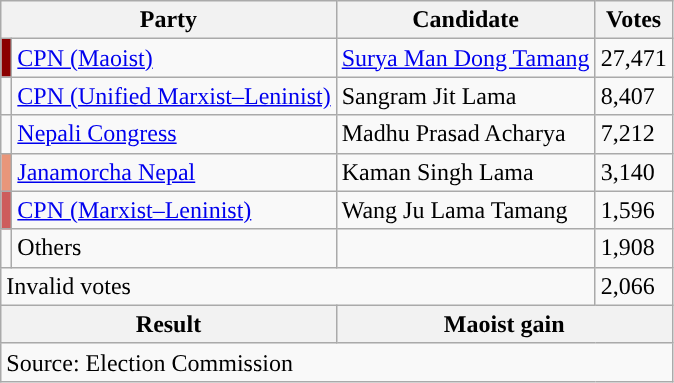<table class="wikitable">
<tr>
<th colspan="2">Party</th>
<th>Candidate</th>
<th>Votes</th>
</tr>
<tr>
<td style="background-color:darkred"></td>
<td><a href='#'>CPN (Maoist)</a></td>
<td><a href='#'>Surya Man Dong Tamang</a></td>
<td>27,471</td>
</tr>
<tr>
<td style="background-color:"></td>
<td><a href='#'>CPN (Unified Marxist–Leninist)</a></td>
<td>Sangram Jit Lama</td>
<td>8,407</td>
</tr>
<tr>
<td style="background-color:"></td>
<td><a href='#'>Nepali Congress</a></td>
<td>Madhu Prasad Acharya</td>
<td>7,212</td>
</tr>
<tr>
<td style="background-color:darksalmon"></td>
<td><a href='#'>Janamorcha Nepal</a></td>
<td>Kaman Singh Lama</td>
<td>3,140</td>
</tr>
<tr>
<td style="background-color:indianred"></td>
<td><a href='#'>CPN (Marxist–Leninist)</a></td>
<td>Wang Ju Lama Tamang</td>
<td>1,596</td>
</tr>
<tr>
<td></td>
<td>Others</td>
<td></td>
<td>1,908</td>
</tr>
<tr>
<td colspan="3">Invalid votes</td>
<td>2,066</td>
</tr>
<tr>
<th colspan="2">Result</th>
<th colspan="2">Maoist gain</th>
</tr>
<tr>
<td colspan="4">Source: Election Commission</td>
</tr>
</table>
